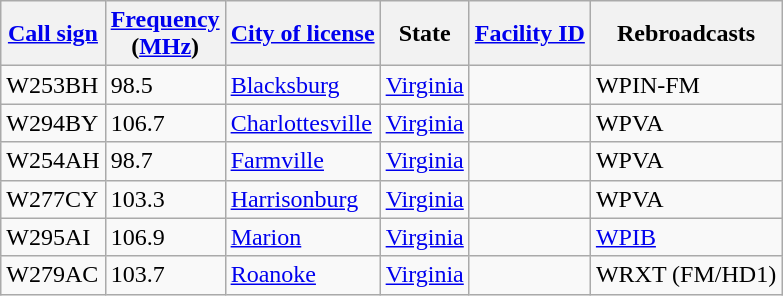<table class="wikitable sortable">
<tr>
<th><a href='#'>Call sign</a></th>
<th data-sort-type="number"><a href='#'>Frequency</a><br>(<a href='#'>MHz</a>)</th>
<th><a href='#'>City of license</a></th>
<th>State</th>
<th data-sort-type="number"><a href='#'>Facility ID</a></th>
<th>Rebroadcasts</th>
</tr>
<tr>
<td>W253BH</td>
<td>98.5</td>
<td><a href='#'>Blacksburg</a></td>
<td><a href='#'>Virginia</a></td>
<td></td>
<td>WPIN-FM</td>
</tr>
<tr>
<td>W294BY</td>
<td>106.7</td>
<td><a href='#'>Charlottesville</a></td>
<td><a href='#'>Virginia</a></td>
<td></td>
<td>WPVA</td>
</tr>
<tr>
<td>W254AH</td>
<td>98.7</td>
<td><a href='#'>Farmville</a></td>
<td><a href='#'>Virginia</a></td>
<td></td>
<td>WPVA</td>
</tr>
<tr>
<td>W277CY</td>
<td>103.3</td>
<td><a href='#'>Harrisonburg</a></td>
<td><a href='#'>Virginia</a></td>
<td></td>
<td>WPVA</td>
</tr>
<tr>
<td>W295AI</td>
<td>106.9</td>
<td><a href='#'>Marion</a></td>
<td><a href='#'>Virginia</a></td>
<td></td>
<td><a href='#'>WPIB</a></td>
</tr>
<tr>
<td>W279AC</td>
<td>103.7</td>
<td><a href='#'>Roanoke</a></td>
<td><a href='#'>Virginia</a></td>
<td></td>
<td>WRXT (FM/HD1)</td>
</tr>
</table>
